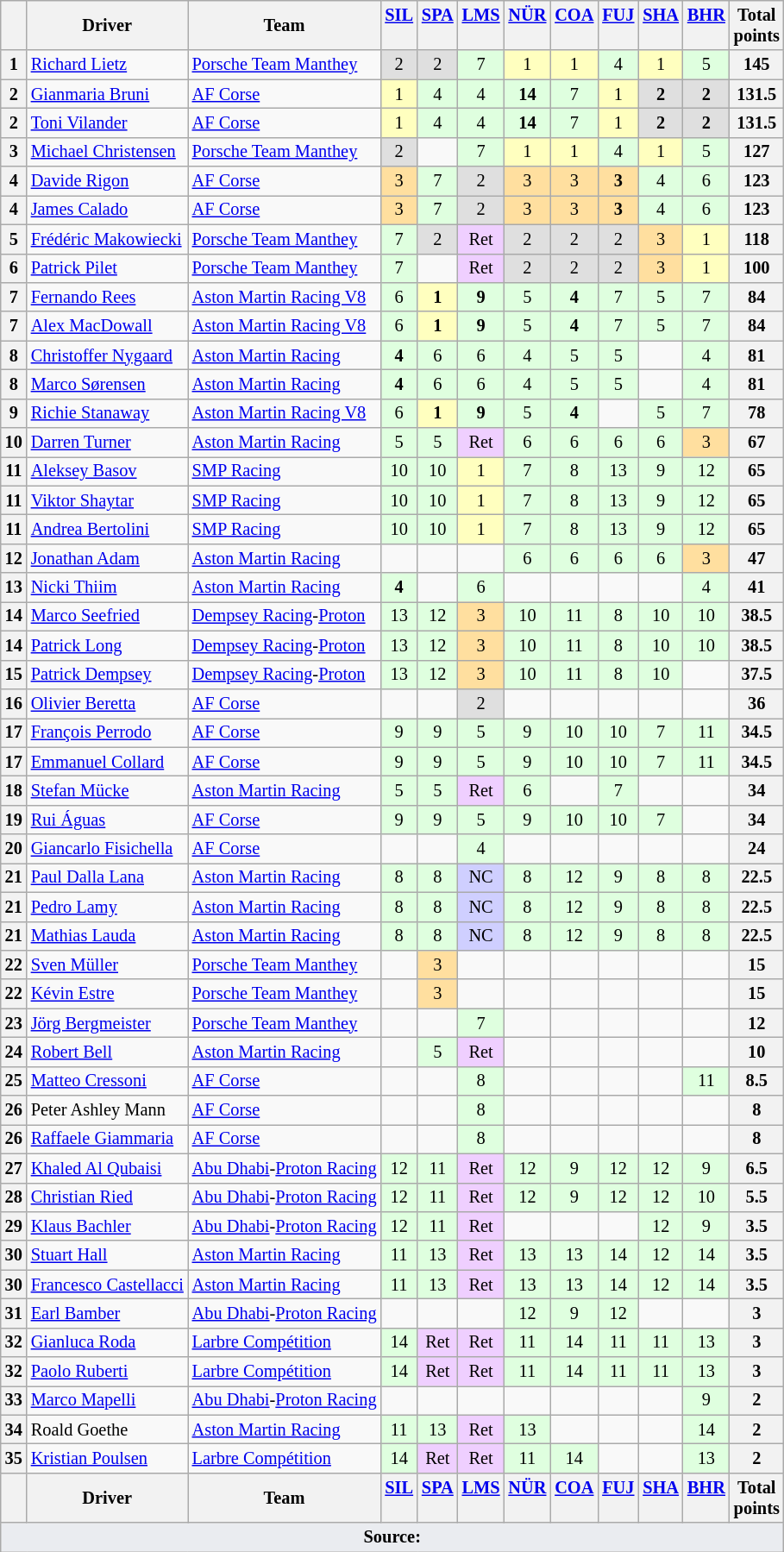<table class="wikitable" style="font-size: 85%; text-align:center;">
<tr valign="top">
<th valign=middle></th>
<th valign=middle>Driver</th>
<th valign=middle>Team</th>
<th><a href='#'>SIL</a><br></th>
<th><a href='#'>SPA</a><br></th>
<th><a href='#'>LMS</a><br></th>
<th><a href='#'>NÜR</a><br></th>
<th><a href='#'>COA</a><br></th>
<th><a href='#'>FUJ</a><br></th>
<th><a href='#'>SHA</a><br></th>
<th><a href='#'>BHR</a><br></th>
<th valign=middle>Total<br>points</th>
</tr>
<tr>
<th>1</th>
<td align=left> <a href='#'>Richard Lietz</a></td>
<td align=left> <a href='#'>Porsche Team Manthey</a></td>
<td style="background:#DFDFDF;">2</td>
<td style="background:#DFDFDF;">2</td>
<td style="background:#DFFFDF;">7</td>
<td style="background:#FFFFBF;">1</td>
<td style="background:#FFFFBF;">1</td>
<td style="background:#DFFFDF;">4</td>
<td style="background:#FFFFBF;">1</td>
<td style="background:#DFFFDF;">5</td>
<th>145</th>
</tr>
<tr>
<th>2</th>
<td align=left> <a href='#'>Gianmaria Bruni</a></td>
<td align=left> <a href='#'>AF Corse</a></td>
<td style="background:#FFFFBF;">1</td>
<td style="background:#DFFFDF;">4</td>
<td style="background:#DFFFDF;">4</td>
<td style="background:#DFFFDF;"><strong>14</strong></td>
<td style="background:#DFFFDF;">7</td>
<td style="background:#FFFFBF;">1</td>
<td style="background:#DFDFDF;"><strong>2</strong></td>
<td style="background:#DFDFDF;"><strong>2</strong></td>
<th>131.5</th>
</tr>
<tr>
<th>2</th>
<td align=left> <a href='#'>Toni Vilander</a></td>
<td align=left> <a href='#'>AF Corse</a></td>
<td style="background:#FFFFBF;">1</td>
<td style="background:#DFFFDF;">4</td>
<td style="background:#DFFFDF;">4</td>
<td style="background:#DFFFDF;"><strong>14</strong></td>
<td style="background:#DFFFDF;">7</td>
<td style="background:#FFFFBF;">1</td>
<td style="background:#DFDFDF;"><strong>2</strong></td>
<td style="background:#DFDFDF;"><strong>2</strong></td>
<th>131.5</th>
</tr>
<tr>
<th>3</th>
<td align=left> <a href='#'>Michael Christensen</a></td>
<td align=left> <a href='#'>Porsche Team Manthey</a></td>
<td style="background:#DFDFDF;">2</td>
<td></td>
<td style="background:#DFFFDF;">7</td>
<td style="background:#FFFFBF;">1</td>
<td style="background:#FFFFBF;">1</td>
<td style="background:#DFFFDF;">4</td>
<td style="background:#FFFFBF;">1</td>
<td style="background:#DFFFDF;">5</td>
<th>127</th>
</tr>
<tr>
<th>4</th>
<td align=left> <a href='#'>Davide Rigon</a></td>
<td align=left> <a href='#'>AF Corse</a></td>
<td style="background:#FFDF9F;">3</td>
<td style="background:#DFFFDF;">7</td>
<td style="background:#DFDFDF;">2</td>
<td style="background:#FFDF9F;">3</td>
<td style="background:#FFDF9F;">3</td>
<td style="background:#FFDF9F;"><strong>3</strong></td>
<td style="background:#DFFFDF;">4</td>
<td style="background:#DFFFDF;">6</td>
<th>123</th>
</tr>
<tr>
<th>4</th>
<td align=left> <a href='#'>James Calado</a></td>
<td align=left> <a href='#'>AF Corse</a></td>
<td style="background:#FFDF9F;">3</td>
<td style="background:#DFFFDF;">7</td>
<td style="background:#DFDFDF;">2</td>
<td style="background:#FFDF9F;">3</td>
<td style="background:#FFDF9F;">3</td>
<td style="background:#FFDF9F;"><strong>3</strong></td>
<td style="background:#DFFFDF;">4</td>
<td style="background:#DFFFDF;">6</td>
<th>123</th>
</tr>
<tr>
<th>5</th>
<td align=left> <a href='#'>Frédéric Makowiecki</a></td>
<td align=left> <a href='#'>Porsche Team Manthey</a></td>
<td style="background:#DFFFDF;">7</td>
<td style="background:#DFDFDF;">2</td>
<td style="background:#EFCFFF;">Ret</td>
<td style="background:#DFDFDF;">2</td>
<td style="background:#DFDFDF;">2</td>
<td style="background:#DFDFDF;">2</td>
<td style="background:#FFDF9F;">3</td>
<td style="background:#FFFFBF;">1</td>
<th>118</th>
</tr>
<tr>
<th>6</th>
<td align=left> <a href='#'>Patrick Pilet</a></td>
<td align=left> <a href='#'>Porsche Team Manthey</a></td>
<td style="background:#DFFFDF;">7</td>
<td></td>
<td style="background:#EFCFFF;">Ret</td>
<td style="background:#DFDFDF;">2</td>
<td style="background:#DFDFDF;">2</td>
<td style="background:#DFDFDF;">2</td>
<td style="background:#FFDF9F;">3</td>
<td style="background:#FFFFBF;">1</td>
<th>100</th>
</tr>
<tr>
<th>7</th>
<td align=left> <a href='#'>Fernando Rees</a></td>
<td align=left> <a href='#'>Aston Martin Racing V8</a></td>
<td style="background:#DFFFDF;">6</td>
<td style="background:#FFFFBF;"><strong>1</strong></td>
<td style="background:#DFFFDF;"><strong>9</strong></td>
<td style="background:#DFFFDF;">5</td>
<td style="background:#DFFFDF;"><strong>4</strong></td>
<td style="background:#DFFFDF;">7</td>
<td style="background:#DFFFDF;">5</td>
<td style="background:#DFFFDF;">7</td>
<th>84</th>
</tr>
<tr>
<th>7</th>
<td align=left> <a href='#'>Alex MacDowall</a></td>
<td align=left> <a href='#'>Aston Martin Racing V8</a></td>
<td style="background:#DFFFDF;">6</td>
<td style="background:#FFFFBF;"><strong>1</strong></td>
<td style="background:#DFFFDF;"><strong>9</strong></td>
<td style="background:#DFFFDF;">5</td>
<td style="background:#DFFFDF;"><strong>4</strong></td>
<td style="background:#DFFFDF;">7</td>
<td style="background:#DFFFDF;">5</td>
<td style="background:#DFFFDF;">7</td>
<th>84</th>
</tr>
<tr>
<th>8</th>
<td align=left> <a href='#'>Christoffer Nygaard</a></td>
<td align=left> <a href='#'>Aston Martin Racing</a></td>
<td style="background:#DFFFDF;"><strong>4</strong></td>
<td style="background:#DFFFDF;">6</td>
<td style="background:#DFFFDF;">6</td>
<td style="background:#DFFFDF;">4</td>
<td style="background:#DFFFDF;">5</td>
<td style="background:#DFFFDF;">5</td>
<td></td>
<td style="background:#DFFFDF;">4</td>
<th>81</th>
</tr>
<tr>
<th>8</th>
<td align=left> <a href='#'>Marco Sørensen</a></td>
<td align=left> <a href='#'>Aston Martin Racing</a></td>
<td style="background:#DFFFDF;"><strong>4</strong></td>
<td style="background:#DFFFDF;">6</td>
<td style="background:#DFFFDF;">6</td>
<td style="background:#DFFFDF;">4</td>
<td style="background:#DFFFDF;">5</td>
<td style="background:#DFFFDF;">5</td>
<td></td>
<td style="background:#DFFFDF;">4</td>
<th>81</th>
</tr>
<tr>
<th>9</th>
<td align=left> <a href='#'>Richie Stanaway</a></td>
<td align=left> <a href='#'>Aston Martin Racing V8</a></td>
<td style="background:#DFFFDF;">6</td>
<td style="background:#FFFFBF;"><strong>1</strong></td>
<td style="background:#DFFFDF;"><strong>9</strong></td>
<td style="background:#DFFFDF;">5</td>
<td style="background:#DFFFDF;"><strong>4</strong></td>
<td></td>
<td style="background:#DFFFDF;">5</td>
<td style="background:#DFFFDF;">7</td>
<th>78</th>
</tr>
<tr>
<th>10</th>
<td align=left> <a href='#'>Darren Turner</a></td>
<td align=left> <a href='#'>Aston Martin Racing</a></td>
<td style="background:#DFFFDF;">5</td>
<td style="background:#DFFFDF;">5</td>
<td style="background:#EFCFFF;">Ret</td>
<td style="background:#DFFFDF;">6</td>
<td style="background:#DFFFDF;">6</td>
<td style="background:#DFFFDF;">6</td>
<td style="background:#DFFFDF;">6</td>
<td style="background:#FFDF9F;">3</td>
<th>67</th>
</tr>
<tr>
<th>11</th>
<td align=left> <a href='#'>Aleksey Basov</a></td>
<td align=left> <a href='#'>SMP Racing</a></td>
<td style="background:#DFFFDF;">10</td>
<td style="background:#DFFFDF;">10</td>
<td style="background:#FFFFBF;">1</td>
<td style="background:#DFFFDF;">7</td>
<td style="background:#DFFFDF;">8</td>
<td style="background:#DFFFDF;">13</td>
<td style="background:#DFFFDF;">9</td>
<td style="background:#DFFFDF;">12</td>
<th>65</th>
</tr>
<tr>
<th>11</th>
<td align=left> <a href='#'>Viktor Shaytar</a></td>
<td align=left> <a href='#'>SMP Racing</a></td>
<td style="background:#DFFFDF;">10</td>
<td style="background:#DFFFDF;">10</td>
<td style="background:#FFFFBF;">1</td>
<td style="background:#DFFFDF;">7</td>
<td style="background:#DFFFDF;">8</td>
<td style="background:#DFFFDF;">13</td>
<td style="background:#DFFFDF;">9</td>
<td style="background:#DFFFDF;">12</td>
<th>65</th>
</tr>
<tr>
<th>11</th>
<td align=left> <a href='#'>Andrea Bertolini</a></td>
<td align=left> <a href='#'>SMP Racing</a></td>
<td style="background:#DFFFDF;">10</td>
<td style="background:#DFFFDF;">10</td>
<td style="background:#FFFFBF;">1</td>
<td style="background:#DFFFDF;">7</td>
<td style="background:#DFFFDF;">8</td>
<td style="background:#DFFFDF;">13</td>
<td style="background:#DFFFDF;">9</td>
<td style="background:#DFFFDF;">12</td>
<th>65</th>
</tr>
<tr>
<th>12</th>
<td align=left> <a href='#'>Jonathan Adam</a></td>
<td align=left> <a href='#'>Aston Martin Racing</a></td>
<td></td>
<td></td>
<td></td>
<td style="background:#DFFFDF;">6</td>
<td style="background:#DFFFDF;">6</td>
<td style="background:#DFFFDF;">6</td>
<td style="background:#DFFFDF;">6</td>
<td style="background:#FFDF9F;">3</td>
<th>47</th>
</tr>
<tr>
<th>13</th>
<td align="left"> <a href='#'>Nicki Thiim</a></td>
<td align="left"> <a href='#'>Aston Martin Racing</a></td>
<td style="background:#DFFFDF;"><strong>4</strong></td>
<td></td>
<td style="background:#DFFFDF;">6</td>
<td></td>
<td></td>
<td></td>
<td></td>
<td style="background:#DFFFDF;">4</td>
<th>41</th>
</tr>
<tr>
<th>14</th>
<td align="left"> <a href='#'>Marco Seefried</a></td>
<td align="left"> <a href='#'>Dempsey Racing</a>-<a href='#'>Proton</a></td>
<td style="background:#DFFFDF;">13</td>
<td style="background:#DFFFDF;">12</td>
<td style="background:#FFDF9F;">3</td>
<td style="background:#DFFFDF;">10</td>
<td style="background:#DFFFDF;">11</td>
<td style="background:#DFFFDF;">8</td>
<td style="background:#DFFFDF;">10</td>
<td style="background:#DFFFDF;">10</td>
<th>38.5</th>
</tr>
<tr>
<th>14</th>
<td align="left"> <a href='#'>Patrick Long</a></td>
<td align="left"> <a href='#'>Dempsey Racing</a>-<a href='#'>Proton</a></td>
<td style="background:#DFFFDF;">13</td>
<td style="background:#DFFFDF;">12</td>
<td style="background:#FFDF9F;">3</td>
<td style="background:#DFFFDF;">10</td>
<td style="background:#DFFFDF;">11</td>
<td style="background:#DFFFDF;">8</td>
<td style="background:#DFFFDF;">10</td>
<td style="background:#DFFFDF;">10</td>
<th>38.5</th>
</tr>
<tr>
<th>15</th>
<td align="left"> <a href='#'>Patrick Dempsey</a></td>
<td align="left"> <a href='#'>Dempsey Racing</a>-<a href='#'>Proton</a></td>
<td style="background:#DFFFDF;">13</td>
<td style="background:#DFFFDF;">12</td>
<td style="background:#FFDF9F;">3</td>
<td style="background:#DFFFDF;">10</td>
<td style="background:#DFFFDF;">11</td>
<td style="background:#DFFFDF;">8</td>
<td style="background:#DFFFDF;">10</td>
<td></td>
<th>37.5</th>
</tr>
<tr>
<th>16</th>
<td align="left"> <a href='#'>Olivier Beretta</a></td>
<td align="left"> <a href='#'>AF Corse</a></td>
<td></td>
<td></td>
<td style="background:#DFDFDF;">2</td>
<td></td>
<td></td>
<td></td>
<td></td>
<td></td>
<th>36</th>
</tr>
<tr>
<th>17</th>
<td align="left"> <a href='#'>François Perrodo</a></td>
<td align="left"> <a href='#'>AF Corse</a></td>
<td style="background:#DFFFDF;">9</td>
<td style="background:#DFFFDF;">9</td>
<td style="background:#DFFFDF;">5</td>
<td style="background:#DFFFDF;">9</td>
<td style="background:#DFFFDF;">10</td>
<td style="background:#DFFFDF;">10</td>
<td style="background:#DFFFDF;">7</td>
<td style="background:#DFFFDF;">11</td>
<th>34.5</th>
</tr>
<tr>
<th>17</th>
<td align="left"> <a href='#'>Emmanuel Collard</a></td>
<td align="left"> <a href='#'>AF Corse</a></td>
<td style="background:#DFFFDF;">9</td>
<td style="background:#DFFFDF;">9</td>
<td style="background:#DFFFDF;">5</td>
<td style="background:#DFFFDF;">9</td>
<td style="background:#DFFFDF;">10</td>
<td style="background:#DFFFDF;">10</td>
<td style="background:#DFFFDF;">7</td>
<td style="background:#DFFFDF;">11</td>
<th>34.5</th>
</tr>
<tr>
<th>18</th>
<td align="left"> <a href='#'>Stefan Mücke</a></td>
<td align="left"> <a href='#'>Aston Martin Racing</a></td>
<td style="background:#DFFFDF;">5</td>
<td style="background:#DFFFDF;">5</td>
<td style="background:#EFCFFF;">Ret</td>
<td style="background:#DFFFDF;">6</td>
<td></td>
<td style="background:#DFFFDF;">7</td>
<td></td>
<td></td>
<th>34</th>
</tr>
<tr>
<th>19</th>
<td align="left"> <a href='#'>Rui Águas</a></td>
<td align="left"> <a href='#'>AF Corse</a></td>
<td style="background:#DFFFDF;">9</td>
<td style="background:#DFFFDF;">9</td>
<td style="background:#DFFFDF;">5</td>
<td style="background:#DFFFDF;">9</td>
<td style="background:#DFFFDF;">10</td>
<td style="background:#DFFFDF;">10</td>
<td style="background:#DFFFDF;">7</td>
<td></td>
<th>34</th>
</tr>
<tr>
<th>20</th>
<td align="left"> <a href='#'>Giancarlo Fisichella</a></td>
<td align="left"> <a href='#'>AF Corse</a></td>
<td></td>
<td></td>
<td style="background:#DFFFDF;">4</td>
<td></td>
<td></td>
<td></td>
<td></td>
<td></td>
<th>24</th>
</tr>
<tr>
<th>21</th>
<td align="left"> <a href='#'>Paul Dalla Lana</a></td>
<td align="left"> <a href='#'>Aston Martin Racing</a></td>
<td style="background:#DFFFDF;">8</td>
<td style="background:#DFFFDF;">8</td>
<td style="background:#CFCFFF;">NC</td>
<td style="background:#DFFFDF;">8</td>
<td style="background:#DFFFDF;">12</td>
<td style="background:#DFFFDF;">9</td>
<td style="background:#DFFFDF;">8</td>
<td style="background:#DFFFDF;">8</td>
<th>22.5</th>
</tr>
<tr>
<th>21</th>
<td align="left"> <a href='#'>Pedro Lamy</a></td>
<td align="left"> <a href='#'>Aston Martin Racing</a></td>
<td style="background:#DFFFDF;">8</td>
<td style="background:#DFFFDF;">8</td>
<td style="background:#CFCFFF;">NC</td>
<td style="background:#DFFFDF;">8</td>
<td style="background:#DFFFDF;">12</td>
<td style="background:#DFFFDF;">9</td>
<td style="background:#DFFFDF;">8</td>
<td style="background:#DFFFDF;">8</td>
<th>22.5</th>
</tr>
<tr>
<th>21</th>
<td align="left"> <a href='#'>Mathias Lauda</a></td>
<td align="left"> <a href='#'>Aston Martin Racing</a></td>
<td style="background:#DFFFDF;">8</td>
<td style="background:#DFFFDF;">8</td>
<td style="background:#CFCFFF;">NC</td>
<td style="background:#DFFFDF;">8</td>
<td style="background:#DFFFDF;">12</td>
<td style="background:#DFFFDF;">9</td>
<td style="background:#DFFFDF;">8</td>
<td style="background:#DFFFDF;">8</td>
<th>22.5</th>
</tr>
<tr>
<th>22</th>
<td align="left"> <a href='#'>Sven Müller</a></td>
<td align="left"> <a href='#'>Porsche Team Manthey</a></td>
<td></td>
<td style="background:#FFDF9F;">3</td>
<td></td>
<td></td>
<td></td>
<td></td>
<td></td>
<td></td>
<th>15</th>
</tr>
<tr>
<th>22</th>
<td align="left"> <a href='#'>Kévin Estre</a></td>
<td align="left"> <a href='#'>Porsche Team Manthey</a></td>
<td></td>
<td style="background:#FFDF9F;">3</td>
<td></td>
<td></td>
<td></td>
<td></td>
<td></td>
<td></td>
<th>15</th>
</tr>
<tr>
<th>23</th>
<td align="left"> <a href='#'>Jörg Bergmeister</a></td>
<td align="left"> <a href='#'>Porsche Team Manthey</a></td>
<td></td>
<td></td>
<td style="background:#DFFFDF;">7</td>
<td></td>
<td></td>
<td></td>
<td></td>
<td></td>
<th>12</th>
</tr>
<tr>
<th>24</th>
<td align="left"> <a href='#'>Robert Bell</a></td>
<td align="left"> <a href='#'>Aston Martin Racing</a></td>
<td></td>
<td style="background:#DFFFDF;">5</td>
<td style="background:#EFCFFF;">Ret</td>
<td></td>
<td></td>
<td></td>
<td></td>
<td></td>
<th>10</th>
</tr>
<tr>
<th>25</th>
<td align="left"> <a href='#'>Matteo Cressoni</a></td>
<td align="left"> <a href='#'>AF Corse</a></td>
<td></td>
<td></td>
<td style="background:#DFFFDF;">8</td>
<td></td>
<td></td>
<td></td>
<td></td>
<td style="background:#DFFFDF;">11</td>
<th>8.5</th>
</tr>
<tr>
<th>26</th>
<td align="left"> Peter Ashley Mann</td>
<td align="left"> <a href='#'>AF Corse</a></td>
<td></td>
<td></td>
<td style="background:#DFFFDF;">8</td>
<td></td>
<td></td>
<td></td>
<td></td>
<td></td>
<th>8</th>
</tr>
<tr>
<th>26</th>
<td align="left"> <a href='#'>Raffaele Giammaria</a></td>
<td align="left"> <a href='#'>AF Corse</a></td>
<td></td>
<td></td>
<td style="background:#DFFFDF;">8</td>
<td></td>
<td></td>
<td></td>
<td></td>
<td></td>
<th>8</th>
</tr>
<tr>
<th>27</th>
<td align="left"> <a href='#'>Khaled Al Qubaisi</a></td>
<td align="left"> <a href='#'>Abu Dhabi</a>-<a href='#'>Proton Racing</a></td>
<td style="background:#DFFFDF;">12</td>
<td style="background:#DFFFDF;">11</td>
<td style="background:#EFCFFF;">Ret</td>
<td style="background:#DFFFDF;">12</td>
<td style="background:#DFFFDF;">9</td>
<td style="background:#DFFFDF;">12</td>
<td style="background:#DFFFDF;">12</td>
<td style="background:#DFFFDF;">9</td>
<th>6.5</th>
</tr>
<tr>
<th>28</th>
<td align="left"> <a href='#'>Christian Ried</a></td>
<td align="left"> <a href='#'>Abu Dhabi</a>-<a href='#'>Proton Racing</a></td>
<td style="background:#DFFFDF;">12</td>
<td style="background:#DFFFDF;">11</td>
<td style="background:#EFCFFF;">Ret</td>
<td style="background:#DFFFDF;">12</td>
<td style="background:#DFFFDF;">9</td>
<td style="background:#DFFFDF;">12</td>
<td style="background:#DFFFDF;">12</td>
<td style="background:#DFFFDF;">10</td>
<th>5.5</th>
</tr>
<tr>
<th>29</th>
<td align="left"> <a href='#'>Klaus Bachler</a></td>
<td align="left"> <a href='#'>Abu Dhabi</a>-<a href='#'>Proton Racing</a></td>
<td style="background:#DFFFDF;">12</td>
<td style="background:#DFFFDF;">11</td>
<td style="background:#EFCFFF;">Ret</td>
<td></td>
<td></td>
<td></td>
<td style="background:#DFFFDF;">12</td>
<td style="background:#DFFFDF;">9</td>
<th>3.5</th>
</tr>
<tr>
<th>30</th>
<td align="left"> <a href='#'>Stuart Hall</a></td>
<td align="left"> <a href='#'>Aston Martin Racing</a></td>
<td style="background:#DFFFDF;">11</td>
<td style="background:#DFFFDF;">13</td>
<td style="background:#EFCFFF;">Ret</td>
<td style="background:#DFFFDF;">13</td>
<td style="background:#DFFFDF;">13</td>
<td style="background:#DFFFDF;">14</td>
<td style="background:#DFFFDF;">12</td>
<td style="background:#DFFFDF;">14</td>
<th>3.5</th>
</tr>
<tr>
<th>30</th>
<td align="left"> <a href='#'>Francesco Castellacci</a></td>
<td align="left"> <a href='#'>Aston Martin Racing</a></td>
<td style="background:#DFFFDF;">11</td>
<td style="background:#DFFFDF;">13</td>
<td style="background:#EFCFFF;">Ret</td>
<td style="background:#DFFFDF;">13</td>
<td style="background:#DFFFDF;">13</td>
<td style="background:#DFFFDF;">14</td>
<td style="background:#DFFFDF;">12</td>
<td style="background:#DFFFDF;">14</td>
<th>3.5</th>
</tr>
<tr>
<th>31</th>
<td align="left"> <a href='#'>Earl Bamber</a></td>
<td align="left"> <a href='#'>Abu Dhabi</a>-<a href='#'>Proton Racing</a></td>
<td></td>
<td></td>
<td></td>
<td style="background:#DFFFDF;">12</td>
<td style="background:#DFFFDF;">9</td>
<td style="background:#DFFFDF;">12</td>
<td></td>
<td></td>
<th>3</th>
</tr>
<tr>
<th>32</th>
<td align="left"> <a href='#'>Gianluca Roda</a></td>
<td align="left"> <a href='#'>Larbre Compétition</a></td>
<td style="background:#DFFFDF;">14</td>
<td style="background:#EFCFFF;">Ret</td>
<td style="background:#EFCFFF;">Ret</td>
<td style="background:#DFFFDF;">11</td>
<td style="background:#DFFFDF;">14</td>
<td style="background:#DFFFDF;">11</td>
<td style="background:#DFFFDF;">11</td>
<td style="background:#DFFFDF;">13</td>
<th>3</th>
</tr>
<tr>
<th>32</th>
<td align="left"> <a href='#'>Paolo Ruberti</a></td>
<td align="left"> <a href='#'>Larbre Compétition</a></td>
<td style="background:#DFFFDF;">14</td>
<td style="background:#EFCFFF;">Ret</td>
<td style="background:#EFCFFF;">Ret</td>
<td style="background:#DFFFDF;">11</td>
<td style="background:#DFFFDF;">14</td>
<td style="background:#DFFFDF;">11</td>
<td style="background:#DFFFDF;">11</td>
<td style="background:#DFFFDF;">13</td>
<th>3</th>
</tr>
<tr>
<th>33</th>
<td align="left"> <a href='#'>Marco Mapelli</a></td>
<td align="left"> <a href='#'>Abu Dhabi</a>-<a href='#'>Proton Racing</a></td>
<td></td>
<td></td>
<td></td>
<td></td>
<td></td>
<td></td>
<td></td>
<td style="background:#DFFFDF;">9</td>
<th>2</th>
</tr>
<tr>
<th>34</th>
<td align="left"> Roald Goethe</td>
<td align="left"> <a href='#'>Aston Martin Racing</a></td>
<td style="background:#DFFFDF;">11</td>
<td style="background:#DFFFDF;">13</td>
<td style="background:#EFCFFF;">Ret</td>
<td style="background:#DFFFDF;">13</td>
<td></td>
<td></td>
<td></td>
<td style="background:#DFFFDF;">14</td>
<th>2</th>
</tr>
<tr>
<th>35</th>
<td align="left"> <a href='#'>Kristian Poulsen</a></td>
<td align="left"> <a href='#'>Larbre Compétition</a></td>
<td style="background:#DFFFDF;">14</td>
<td style="background:#EFCFFF;">Ret</td>
<td style="background:#EFCFFF;">Ret</td>
<td style="background:#DFFFDF;">11</td>
<td style="background:#DFFFDF;">14</td>
<td></td>
<td></td>
<td style="background:#DFFFDF;">13</td>
<th>2</th>
</tr>
<tr valign="top">
<th valign=middle></th>
<th valign=middle>Driver</th>
<th valign=middle>Team</th>
<th><a href='#'>SIL</a><br></th>
<th><a href='#'>SPA</a><br></th>
<th><a href='#'>LMS</a><br></th>
<th><a href='#'>NÜR</a><br></th>
<th><a href='#'>COA</a><br></th>
<th><a href='#'>FUJ</a><br></th>
<th><a href='#'>SHA</a><br></th>
<th><a href='#'>BHR</a><br></th>
<th valign=middle>Total<br>points</th>
</tr>
<tr class="sortbottom">
<td colspan="12" style="background-color:#EAECF0;text-align:center"><strong>Source:</strong></td>
</tr>
</table>
